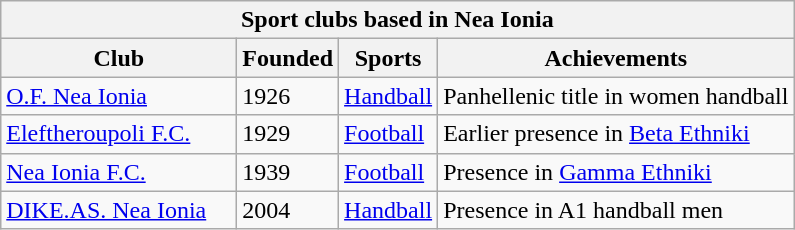<table class="wikitable">
<tr>
<th colspan="4">Sport clubs based in Nea Ionia</th>
</tr>
<tr>
<th width="150">Club</th>
<th>Founded</th>
<th>Sports</th>
<th>Achievements</th>
</tr>
<tr>
<td><a href='#'>O.F. Nea Ionia</a></td>
<td>1926</td>
<td><a href='#'>Handball</a></td>
<td>Panhellenic title in women handball</td>
</tr>
<tr>
<td><a href='#'>Eleftheroupoli F.C.</a></td>
<td>1929</td>
<td><a href='#'>Football</a></td>
<td>Earlier presence in <a href='#'>Beta Ethniki</a></td>
</tr>
<tr>
<td><a href='#'>Nea Ionia F.C.</a></td>
<td>1939</td>
<td><a href='#'>Football</a></td>
<td>Presence in <a href='#'>Gamma Ethniki</a></td>
</tr>
<tr>
<td><a href='#'>DIKE.AS. Nea Ionia</a></td>
<td>2004</td>
<td><a href='#'>Handball</a></td>
<td>Presence in A1 handball men</td>
</tr>
</table>
